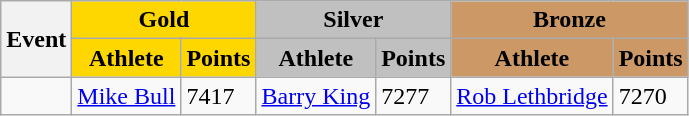<table class="wikitable">
<tr>
<th scope="col" rowspan=2>Event</th>
<th scope="colgroup" colspan=2 style="background-color: gold;">Gold</th>
<th scope="colgroup" colspan=2 style="background-color: silver;">Silver</th>
<th scope="colgroup" colspan=2 style="background-color: #cc9966;">Bronze</th>
</tr>
<tr>
<th scope="col" style="background-color:gold;">Athlete</th>
<th scope="col" style="background-color:gold;">Points</th>
<th scope="col" style="background-color:silver;">Athlete</th>
<th scope="col" style="background-color:silver;">Points</th>
<th scope="col" style="background-color:#cc9966;">Athlete</th>
<th scope="col" style="background-color:#cc9966;">Points</th>
</tr>
<tr>
<td></td>
<td> <a href='#'>Mike Bull</a></td>
<td>7417</td>
<td> <a href='#'>Barry King</a></td>
<td>7277</td>
<td> <a href='#'>Rob Lethbridge</a></td>
<td>7270</td>
</tr>
</table>
